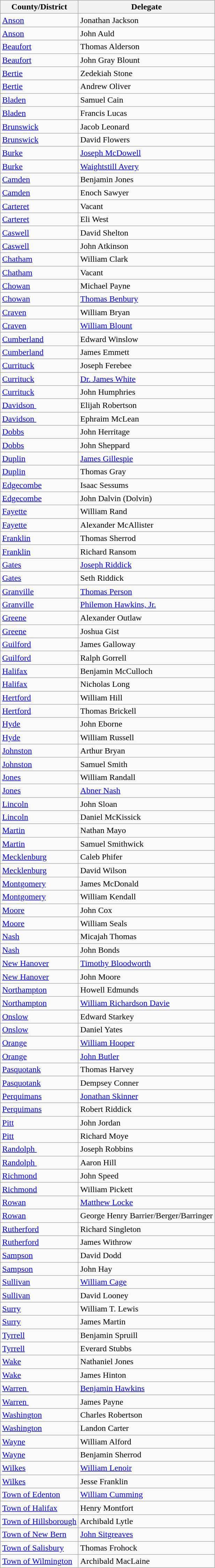<table class="wikitable sortable">
<tr>
<th>County/District</th>
<th>Delegate</th>
</tr>
<tr>
<td><a href='#'>Anson</a></td>
<td data-sort-value="Jackson, Jonathan">Jonathan Jackson</td>
</tr>
<tr>
<td><a href='#'>Anson</a></td>
<td data-sort-value="Auld, John">John Auld</td>
</tr>
<tr>
<td><a href='#'>Beaufort</a></td>
<td data-sort-value="Alderson, Thomas">Thomas Alderson</td>
</tr>
<tr>
<td><a href='#'>Beaufort</a></td>
<td data-sort-value="Blount, John Gray">John Gray Blount</td>
</tr>
<tr>
<td><a href='#'>Bertie</a></td>
<td data-sort-value="Stone, Zedekiah">Zedekiah Stone</td>
</tr>
<tr>
<td><a href='#'>Bertie</a></td>
<td data-sort-value="Oliver, Andrew">Andrew Oliver</td>
</tr>
<tr>
<td><a href='#'>Bladen</a></td>
<td data-sort-value="Cain, Samuel">Samuel Cain</td>
</tr>
<tr>
<td><a href='#'>Bladen</a></td>
<td data-sort-value="Lucas, Francis">Francis Lucas</td>
</tr>
<tr>
<td><a href='#'>Brunswick</a></td>
<td data-sort-value="Leonard, Jacob">Jacob Leonard</td>
</tr>
<tr>
<td><a href='#'>Brunswick</a></td>
<td data-sort-value="Flowers, David">David Flowers</td>
</tr>
<tr>
<td><a href='#'>Burke</a></td>
<td data-sort-value="McDowell, Joseph"><a href='#'>Joseph McDowell</a></td>
</tr>
<tr>
<td><a href='#'>Burke</a></td>
<td data-sort-value="Avery, Waightstill"><a href='#'>Waightstill Avery</a></td>
</tr>
<tr>
<td><a href='#'>Camden</a></td>
<td data-sort-value="Jones, Benjamin">Benjamin Jones</td>
</tr>
<tr>
<td><a href='#'>Camden</a></td>
<td data-sort-value="Sawyer, Enoch">Enoch Sawyer</td>
</tr>
<tr>
<td><a href='#'>Carteret</a></td>
<td data-sort-value="Z Vacant">Vacant</td>
</tr>
<tr>
<td><a href='#'>Carteret</a></td>
<td data-sort-value="West, Eli">Eli West</td>
</tr>
<tr>
<td><a href='#'>Caswell</a></td>
<td data-sort-value="Shelton, David">David Shelton</td>
</tr>
<tr>
<td><a href='#'>Caswell</a></td>
<td data-sort-value="Atkinson, John">John Atkinson</td>
</tr>
<tr>
<td><a href='#'>Chatham</a></td>
<td data-sort-value="Clark, William">William Clark</td>
</tr>
<tr>
<td><a href='#'>Chatham</a></td>
<td data-sort-value="Z Vacant">Vacant</td>
</tr>
<tr>
<td><a href='#'>Chowan</a></td>
<td data-sort-value="Payne, Michael">Michael Payne</td>
</tr>
<tr>
<td><a href='#'>Chowan</a></td>
<td data-sort-value="Benbury, Thomas"><a href='#'>Thomas Benbury</a></td>
</tr>
<tr>
<td><a href='#'>Craven</a></td>
<td data-sort-value="Bryan, William">William Bryan</td>
</tr>
<tr>
<td><a href='#'>Craven</a></td>
<td data-sort-value="Blount, William"><a href='#'>William Blount</a></td>
</tr>
<tr>
<td><a href='#'>Cumberland</a></td>
<td data-sort-value="Winslow, Edward">Edward Winslow</td>
</tr>
<tr>
<td><a href='#'>Cumberland</a></td>
<td data-sort-value="Emmett, James">James Emmett</td>
</tr>
<tr>
<td><a href='#'>Currituck</a></td>
<td data-sort-value="Ferebee, Joseph">Joseph Ferebee</td>
</tr>
<tr>
<td><a href='#'>Currituck</a></td>
<td data-sort-value="White, James, Dr"><a href='#'>Dr. James White</a></td>
</tr>
<tr>
<td><a href='#'>Currituck</a></td>
<td data-sort-value="Humphries, John">John Humphries</td>
</tr>
<tr>
<td><a href='#'>Davidson </a></td>
<td data-sort-value="Robertson, Elijah">Elijah Robertson</td>
</tr>
<tr>
<td><a href='#'>Davidson </a></td>
<td data-sort-value="McLean, Ephraim">Ephraim McLean</td>
</tr>
<tr>
<td><a href='#'>Dobbs</a></td>
<td data-sort-value="Herritage, John">John Herritage</td>
</tr>
<tr>
<td><a href='#'>Dobbs</a></td>
<td data-sort-value="Sheppard, John">John Sheppard</td>
</tr>
<tr>
<td><a href='#'>Duplin</a></td>
<td data-sort-value="Gillespie, James"><a href='#'>James Gillespie</a></td>
</tr>
<tr>
<td><a href='#'>Duplin</a></td>
<td data-sort-value="Gray, Thomas">Thomas Gray</td>
</tr>
<tr>
<td><a href='#'>Edgecombe</a></td>
<td data-sort-value="Sessums, Isaac">Isaac Sessums</td>
</tr>
<tr>
<td><a href='#'>Edgecombe</a></td>
<td data-sort-value="Dolvin, John">John Dalvin (Dolvin)</td>
</tr>
<tr>
<td><a href='#'>Fayette</a></td>
<td data-sort-value="Rand, William">William Rand</td>
</tr>
<tr>
<td><a href='#'>Fayette</a></td>
<td data-sort-value="McAllister, Alexander">Alexander McAllister</td>
</tr>
<tr>
<td><a href='#'>Franklin</a></td>
<td data-sort-value="Sherrod, Thomas">Thomas Sherrod</td>
</tr>
<tr>
<td><a href='#'>Franklin</a></td>
<td data-sort-value="Ransom, Richard">Richard Ransom</td>
</tr>
<tr>
<td><a href='#'>Gates</a></td>
<td data-sort-value="Riddick, Joseph"><a href='#'>Joseph Riddick</a></td>
</tr>
<tr>
<td><a href='#'>Gates</a></td>
<td data-sort-value="Riddick, Seth">Seth Riddick</td>
</tr>
<tr>
<td><a href='#'>Granville</a></td>
<td data-sort-value="Person, Thomas"><a href='#'>Thomas Person</a></td>
</tr>
<tr>
<td><a href='#'>Granville</a></td>
<td data-sort-value="Hawkin, Philemon, Jr."><a href='#'>Philemon Hawkins, Jr.</a></td>
</tr>
<tr>
<td><a href='#'>Greene</a></td>
<td data-sort-value="Outlaw, Alexander">Alexander Outlaw</td>
</tr>
<tr>
<td><a href='#'>Greene</a></td>
<td data-sort-value="Gist, Joshua">Joshua Gist</td>
</tr>
<tr>
<td><a href='#'>Guilford</a></td>
<td data-sort-value="Galloway, James">James Galloway</td>
</tr>
<tr>
<td><a href='#'>Guilford</a></td>
<td data-sort-value="Gorrell, Ralph">Ralph Gorrell</td>
</tr>
<tr>
<td><a href='#'>Halifax</a></td>
<td data-sort-value="McCulloch, Benjamin">Benjamin McCulloch</td>
</tr>
<tr>
<td><a href='#'>Halifax</a></td>
<td data-sort-value="Long, Nicholas">Nicholas Long</td>
</tr>
<tr>
<td><a href='#'>Hertford</a></td>
<td data-sort-value="Hill, William">William Hill</td>
</tr>
<tr>
<td><a href='#'>Hertford</a></td>
<td data-sort-value="Brickell, Thomas">Thomas Brickell</td>
</tr>
<tr>
<td><a href='#'>Hyde</a></td>
<td data-sort-value="Eborne, John">John Eborne</td>
</tr>
<tr>
<td><a href='#'>Hyde</a></td>
<td data-sort-value="Russell, William">William Russell</td>
</tr>
<tr>
<td><a href='#'>Johnston</a></td>
<td data-sort-value="Bryan, Arthur">Arthur Bryan</td>
</tr>
<tr>
<td><a href='#'>Johnston</a></td>
<td data-sort-value="Smith, Samuel">Samuel Smith</td>
</tr>
<tr>
<td><a href='#'>Jones</a></td>
<td data-sort-value="Randall, William">William Randall</td>
</tr>
<tr>
<td><a href='#'>Jones</a></td>
<td data-sort-value="Nash, Abner"><a href='#'>Abner Nash</a></td>
</tr>
<tr>
<td><a href='#'>Lincoln</a></td>
<td data-sort-value="Sloan, John">John Sloan</td>
</tr>
<tr>
<td><a href='#'>Lincoln</a></td>
<td data-sort-value="McKissick, Daniel">Daniel McKissick</td>
</tr>
<tr>
<td><a href='#'>Martin</a></td>
<td data-sort-value="Mayo, Nathan">Nathan Mayo</td>
</tr>
<tr>
<td><a href='#'>Martin</a></td>
<td data-sort-value="Smithwick, Samuel">Samuel Smithwick</td>
</tr>
<tr>
<td><a href='#'>Mecklenburg</a></td>
<td data-sort-value="Phifer, Caleb">Caleb Phifer</td>
</tr>
<tr>
<td><a href='#'>Mecklenburg</a></td>
<td data-sort-value="Wilson, David">David Wilson</td>
</tr>
<tr>
<td><a href='#'>Montgomery</a></td>
<td data-sort-value="McDonald, James">James McDonald</td>
</tr>
<tr>
<td><a href='#'>Montgomery</a></td>
<td data-sort-value="Kendall, William">William Kendall</td>
</tr>
<tr>
<td><a href='#'>Moore</a></td>
<td data-sort-value="Cox, John">John Cox</td>
</tr>
<tr>
<td><a href='#'>Moore</a></td>
<td data-sort-value="Seals, William">William Seals</td>
</tr>
<tr>
<td><a href='#'>Nash</a></td>
<td data-sort-value="Thomas, Micajah">Micajah Thomas</td>
</tr>
<tr>
<td><a href='#'>Nash</a></td>
<td data-sort-value="Bonds, John">John Bonds</td>
</tr>
<tr>
<td><a href='#'>New Hanover</a></td>
<td data-sort-value="Bloodworth, Timothy"><a href='#'>Timothy Bloodworth</a></td>
</tr>
<tr>
<td><a href='#'>New Hanover</a></td>
<td data-sort-value="Moore, John">John Moore</td>
</tr>
<tr>
<td><a href='#'>Northampton</a></td>
<td data-sort-value="Edmunds, Howell">Howell Edmunds</td>
</tr>
<tr>
<td><a href='#'>Northampton</a></td>
<td data-sort-value="Davie, William Richardson"><a href='#'>William Richardson Davie</a></td>
</tr>
<tr>
<td><a href='#'>Onslow</a></td>
<td data-sort-value="Starkey, Edward">Edward Starkey</td>
</tr>
<tr>
<td><a href='#'>Onslow</a></td>
<td data-sort-value="Yates, Daniel">Daniel Yates</td>
</tr>
<tr>
<td><a href='#'>Orange</a></td>
<td data-sort-value="Hooper, William"><a href='#'>William Hooper</a></td>
</tr>
<tr>
<td><a href='#'>Orange</a></td>
<td data-sort-value="Butler, John"><a href='#'>John Butler</a></td>
</tr>
<tr>
<td><a href='#'>Pasquotank</a></td>
<td data-sort-value="Harvey, Thomas">Thomas Harvey</td>
</tr>
<tr>
<td><a href='#'>Pasquotank</a></td>
<td data-sort-value="Conner, Dempsey">Dempsey Conner</td>
</tr>
<tr>
<td><a href='#'>Perquimans</a></td>
<td data-sort-value="Skinner, Jonathan"><a href='#'>Jonathan Skinner</a></td>
</tr>
<tr>
<td><a href='#'>Perquimans</a></td>
<td data-sort-value="Riddick, Robert">Robert Riddick</td>
</tr>
<tr>
<td><a href='#'>Pitt</a></td>
<td data-sort-value="Jordan, John">John Jordan</td>
</tr>
<tr>
<td><a href='#'>Pitt</a></td>
<td data-sort-value="Moye, Richard">Richard Moye</td>
</tr>
<tr>
<td><a href='#'>Randolph </a></td>
<td data-sort-value="Robbins, Joseph">Joseph Robbins</td>
</tr>
<tr>
<td><a href='#'>Randolph </a></td>
<td data-sort-value="Hill, Aaron">Aaron Hill</td>
</tr>
<tr>
<td><a href='#'>Richmond</a></td>
<td data-sort-value="Speed, John">John Speed</td>
</tr>
<tr>
<td><a href='#'>Richmond</a></td>
<td data-sort-value="Pickett, William">William Pickett</td>
</tr>
<tr>
<td><a href='#'>Rowan</a></td>
<td data-sort-value="Locke, Matthew"><a href='#'>Matthew Locke</a></td>
</tr>
<tr>
<td><a href='#'>Rowan</a></td>
<td data-sort-value="Barrier, George Henry">George Henry Barrier/Berger/Barringer</td>
</tr>
<tr>
<td><a href='#'>Rutherford</a></td>
<td data-sort-value="Singleton, Richard">Richard Singleton</td>
</tr>
<tr>
<td><a href='#'>Rutherford</a></td>
<td data-sort-value="Withrow, James">James Withrow</td>
</tr>
<tr>
<td><a href='#'>Sampson</a></td>
<td data-sort-value="Dodd, David">David Dodd</td>
</tr>
<tr>
<td><a href='#'>Sampson</a></td>
<td data-sort-value="Hay, John">John Hay</td>
</tr>
<tr>
<td><a href='#'>Sullivan</a></td>
<td data-sort-value="Cage, William"><a href='#'>William Cage</a></td>
</tr>
<tr>
<td><a href='#'>Sullivan</a></td>
<td data-sort-value="Looney, David">David Looney</td>
</tr>
<tr>
<td><a href='#'>Surry</a></td>
<td data-sort-value="Lewis, William T">William T. Lewis</td>
</tr>
<tr>
<td><a href='#'>Surry</a></td>
<td data-sort-value="Martin, James">James Martin</td>
</tr>
<tr>
<td><a href='#'>Tyrrell</a></td>
<td data-sort-value="Spruill, Benjamin">Benjamin Spruill</td>
</tr>
<tr>
<td><a href='#'>Tyrrell</a></td>
<td data-sort-value="Stubbs, Everard">Everard Stubbs</td>
</tr>
<tr>
<td><a href='#'>Wake</a></td>
<td data-sort-value="Jones, Nathaniel">Nathaniel Jones</td>
</tr>
<tr>
<td><a href='#'>Wake</a></td>
<td data-sort-value="Hinton, James">James Hinton</td>
</tr>
<tr>
<td><a href='#'>Warren </a></td>
<td data-sort-value="Hawkins, Benjamin"><a href='#'>Benjamin Hawkins</a></td>
</tr>
<tr>
<td><a href='#'>Warren </a></td>
<td data-sort-value="Payne, James">James Payne</td>
</tr>
<tr>
<td><a href='#'>Washington</a></td>
<td data-sort-value="Robertson, Charles">Charles Robertson</td>
</tr>
<tr>
<td><a href='#'>Washington</a></td>
<td data-sort-value="Carter, Landon">Landon Carter</td>
</tr>
<tr>
<td><a href='#'>Wayne</a></td>
<td data-sort-value="Alford, William">William Alford</td>
</tr>
<tr>
<td><a href='#'>Wayne</a></td>
<td data-sort-value="Sherrod, Benjamin">Benjamin Sherrod</td>
</tr>
<tr>
<td><a href='#'>Wilkes</a></td>
<td data-sort-value="Lenoir, William"><a href='#'>William Lenoir</a></td>
</tr>
<tr>
<td><a href='#'>Wilkes</a></td>
<td data-sort-value="Franklin, Jesse">Jesse Franklin</td>
</tr>
<tr>
<td><a href='#'>Town of Edenton</a></td>
<td data-sort-value="Cumming, William"><a href='#'>William Cumming</a></td>
</tr>
<tr>
<td><a href='#'>Town of Halifax</a></td>
<td data-sort-value="Montfort, Henry">Henry Montfort</td>
</tr>
<tr>
<td><a href='#'>Town of Hillsborough</a></td>
<td data-sort-value="Lytle, Archibald">Archibald Lytle</td>
</tr>
<tr>
<td><a href='#'>Town of New Bern</a></td>
<td data-sort-value="Sitgreaves, John"><a href='#'>John Sitgreaves</a></td>
</tr>
<tr>
<td><a href='#'>Town of Salisbury</a></td>
<td data-sort-value="Frohock, Thomas">Thomas Frohock</td>
</tr>
<tr>
<td><a href='#'>Town of Wilmington</a></td>
<td data-sort-value="MacLaine, Archibald">Archibald MacLaine</td>
</tr>
</table>
